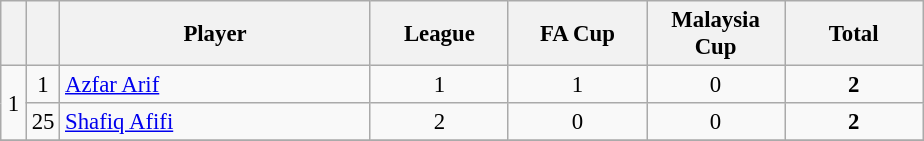<table class="wikitable sortable" style="font-size: 95%; text-align: center;">
<tr>
<th width=10></th>
<th width=10></th>
<th width=200>Player</th>
<th width=85>League</th>
<th width=85>FA Cup</th>
<th width=85>Malaysia Cup</th>
<th width=85>Total</th>
</tr>
<tr>
<td rowspan=2>1</td>
<td>1</td>
<td align=left> <a href='#'>Azfar Arif</a></td>
<td>1</td>
<td>1</td>
<td>0</td>
<td><strong>2</strong></td>
</tr>
<tr>
<td>25</td>
<td align=left> <a href='#'>Shafiq Afifi</a></td>
<td>2</td>
<td>0</td>
<td>0</td>
<td><strong>2</strong></td>
</tr>
<tr>
</tr>
</table>
